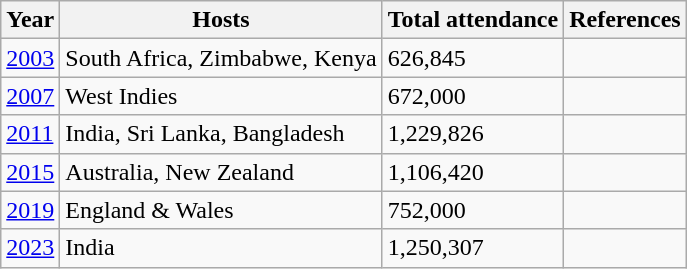<table class="wikitable">
<tr>
<th>Year</th>
<th>Hosts</th>
<th>Total attendance</th>
<th>References</th>
</tr>
<tr>
<td><a href='#'>2003</a></td>
<td>South Africa, Zimbabwe, Kenya</td>
<td>626,845</td>
<td></td>
</tr>
<tr>
<td><a href='#'>2007</a></td>
<td>West Indies</td>
<td>672,000</td>
<td></td>
</tr>
<tr>
<td><a href='#'>2011</a></td>
<td>India, Sri Lanka, Bangladesh</td>
<td>1,229,826</td>
<td></td>
</tr>
<tr>
<td><a href='#'>2015</a></td>
<td>Australia, New Zealand</td>
<td>1,106,420</td>
<td></td>
</tr>
<tr>
<td><a href='#'>2019</a></td>
<td>England & Wales</td>
<td>752,000</td>
<td></td>
</tr>
<tr>
<td><a href='#'>2023</a></td>
<td>India</td>
<td>1,250,307</td>
<td></td>
</tr>
</table>
